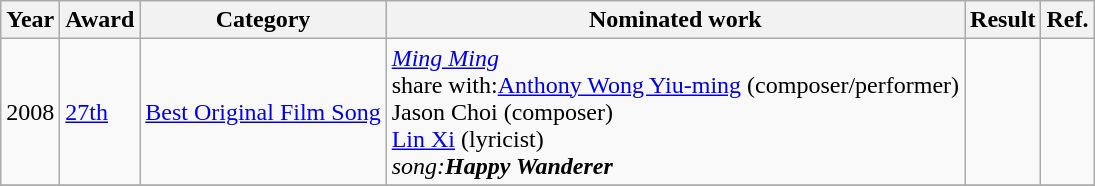<table class="wikitable">
<tr>
<th>Year</th>
<th>Award</th>
<th>Category</th>
<th>Nominated work</th>
<th>Result</th>
<th>Ref.</th>
</tr>
<tr>
<td>2008</td>
<td><a href='#'>27th</a></td>
<td><a href='#'>Best Original Film Song</a></td>
<td><em><a href='#'>Ming Ming</a></em><br> share with:<a href='#'>Anthony Wong Yiu-ming</a> (composer/performer)<br> Jason Choi (composer)<br> <a href='#'>Lin Xi</a> (lyricist)<br><em>song:<strong>Happy Wanderer<strong><em></td>
<td></td>
<td></td>
</tr>
<tr>
</tr>
</table>
